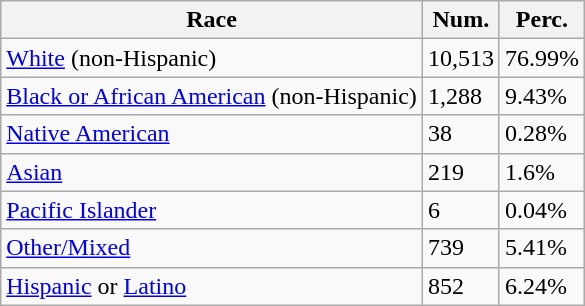<table class="wikitable">
<tr>
<th>Race</th>
<th>Num.</th>
<th>Perc.</th>
</tr>
<tr>
<td><a href='#'>White</a> (non-Hispanic)</td>
<td>10,513</td>
<td>76.99%</td>
</tr>
<tr>
<td><a href='#'>Black or African American</a> (non-Hispanic)</td>
<td>1,288</td>
<td>9.43%</td>
</tr>
<tr>
<td><a href='#'>Native American</a></td>
<td>38</td>
<td>0.28%</td>
</tr>
<tr>
<td><a href='#'>Asian</a></td>
<td>219</td>
<td>1.6%</td>
</tr>
<tr>
<td><a href='#'>Pacific Islander</a></td>
<td>6</td>
<td>0.04%</td>
</tr>
<tr>
<td><a href='#'>Other/Mixed</a></td>
<td>739</td>
<td>5.41%</td>
</tr>
<tr>
<td><a href='#'>Hispanic</a> or <a href='#'>Latino</a></td>
<td>852</td>
<td>6.24%</td>
</tr>
</table>
